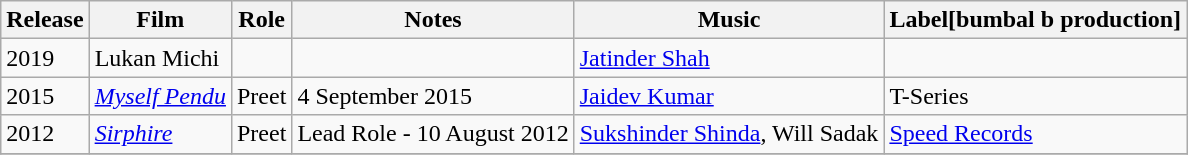<table class="wikitable">
<tr>
<th>Release</th>
<th>Film</th>
<th>Role</th>
<th>Notes</th>
<th>Music</th>
<th>Label[bumbal b production]</th>
</tr>
<tr>
<td>2019</td>
<td>Lukan Michi</td>
<td></td>
<td></td>
<td><a href='#'>Jatinder Shah</a></td>
<td></td>
</tr>
<tr>
<td>2015</td>
<td><em><a href='#'>Myself Pendu</a></em></td>
<td>Preet</td>
<td>4 September 2015</td>
<td><a href='#'>Jaidev Kumar</a></td>
<td>T-Series</td>
</tr>
<tr>
<td>2012</td>
<td><em><a href='#'>Sirphire</a></em></td>
<td>Preet</td>
<td>Lead Role - 10 August 2012</td>
<td><a href='#'>Sukshinder Shinda</a>, Will Sadak</td>
<td><a href='#'>Speed Records</a></td>
</tr>
<tr>
</tr>
</table>
